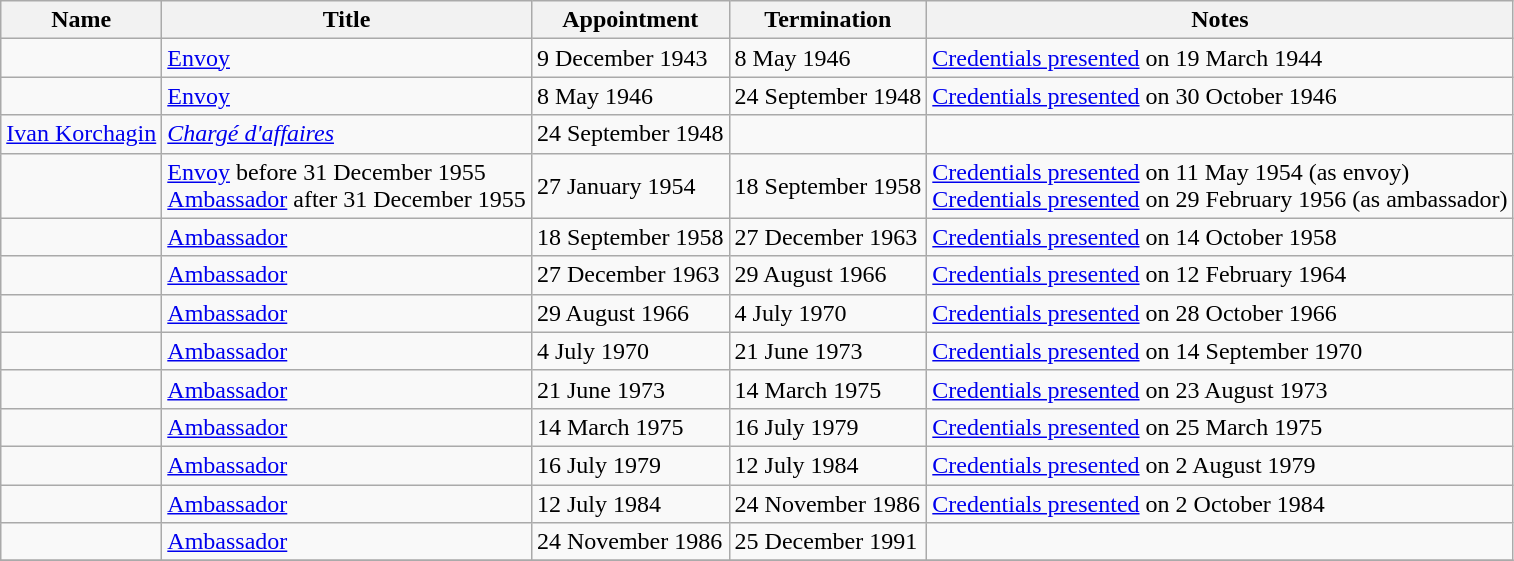<table class="wikitable">
<tr valign="middle">
<th>Name</th>
<th>Title</th>
<th>Appointment</th>
<th>Termination</th>
<th>Notes</th>
</tr>
<tr>
<td></td>
<td><a href='#'>Envoy</a></td>
<td>9 December 1943</td>
<td>8 May 1946</td>
<td><a href='#'>Credentials presented</a> on 19 March 1944</td>
</tr>
<tr>
<td></td>
<td><a href='#'>Envoy</a></td>
<td>8 May 1946</td>
<td>24 September 1948</td>
<td><a href='#'>Credentials presented</a> on 30 October 1946</td>
</tr>
<tr>
<td><a href='#'>Ivan Korchagin</a></td>
<td><em><a href='#'>Chargé d'affaires</a></em></td>
<td>24 September 1948</td>
<td></td>
<td></td>
</tr>
<tr>
<td></td>
<td><a href='#'>Envoy</a> before 31 December 1955<br><a href='#'>Ambassador</a> after 31 December 1955</td>
<td>27 January 1954</td>
<td>18 September 1958</td>
<td><a href='#'>Credentials presented</a> on 11 May 1954 (as envoy)<br><a href='#'>Credentials presented</a> on 29 February 1956 (as ambassador)</td>
</tr>
<tr>
<td></td>
<td><a href='#'>Ambassador</a></td>
<td>18 September 1958</td>
<td>27 December 1963</td>
<td><a href='#'>Credentials presented</a> on 14 October 1958</td>
</tr>
<tr>
<td></td>
<td><a href='#'>Ambassador</a></td>
<td>27 December 1963</td>
<td>29 August 1966</td>
<td><a href='#'>Credentials presented</a> on 12 February 1964</td>
</tr>
<tr>
<td></td>
<td><a href='#'>Ambassador</a></td>
<td>29 August 1966</td>
<td>4 July 1970</td>
<td><a href='#'>Credentials presented</a> on 28 October 1966</td>
</tr>
<tr>
<td></td>
<td><a href='#'>Ambassador</a></td>
<td>4 July 1970</td>
<td>21 June 1973</td>
<td><a href='#'>Credentials presented</a> on 14 September 1970</td>
</tr>
<tr>
<td></td>
<td><a href='#'>Ambassador</a></td>
<td>21 June 1973</td>
<td>14 March 1975</td>
<td><a href='#'>Credentials presented</a> on 23 August 1973</td>
</tr>
<tr>
<td></td>
<td><a href='#'>Ambassador</a></td>
<td>14 March 1975</td>
<td>16 July 1979</td>
<td><a href='#'>Credentials presented</a> on 25 March 1975</td>
</tr>
<tr>
<td></td>
<td><a href='#'>Ambassador</a></td>
<td>16 July 1979</td>
<td>12 July 1984</td>
<td><a href='#'>Credentials presented</a> on 2 August 1979</td>
</tr>
<tr>
<td></td>
<td><a href='#'>Ambassador</a></td>
<td>12 July 1984</td>
<td>24 November 1986</td>
<td><a href='#'>Credentials presented</a> on 2 October 1984</td>
</tr>
<tr>
<td></td>
<td><a href='#'>Ambassador</a></td>
<td>24 November 1986</td>
<td>25 December 1991</td>
<td></td>
</tr>
<tr>
</tr>
</table>
